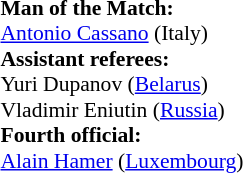<table style="width:100%; font-size:90%;">
<tr>
<td><br><strong>Man of the Match:</strong>
<br><a href='#'>Antonio Cassano</a> (Italy)<br><strong>Assistant referees:</strong>
<br>Yuri Dupanov (<a href='#'>Belarus</a>)
<br>Vladimir Eniutin (<a href='#'>Russia</a>)
<br><strong>Fourth official:</strong>
<br><a href='#'>Alain Hamer</a> (<a href='#'>Luxembourg</a>)</td>
</tr>
</table>
